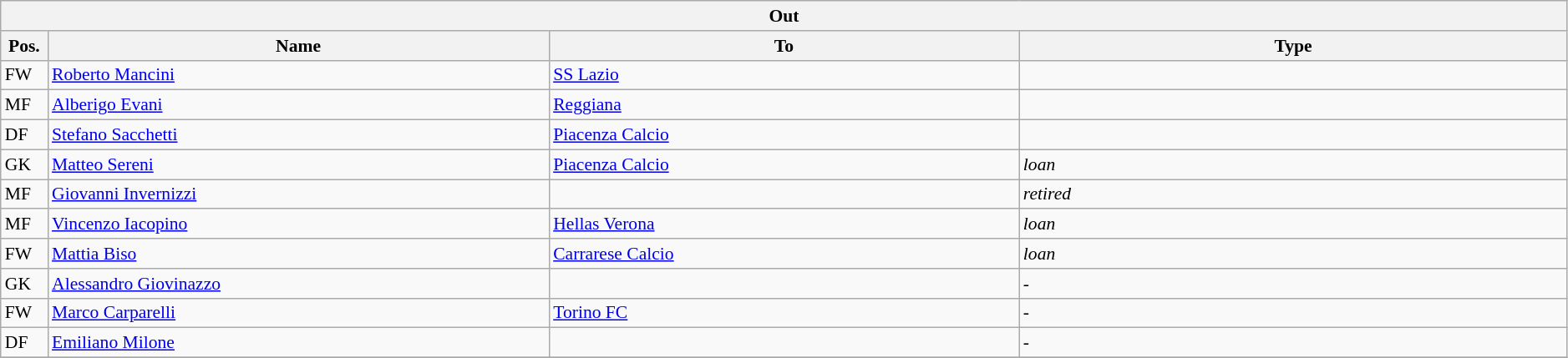<table class="wikitable" style="font-size:90%;width:99%;">
<tr>
<th colspan="4">Out</th>
</tr>
<tr>
<th width=3%>Pos.</th>
<th width=32%>Name</th>
<th width=30%>To</th>
<th width=35%>Type</th>
</tr>
<tr>
<td>FW</td>
<td><a href='#'>Roberto Mancini</a></td>
<td><a href='#'>SS Lazio</a></td>
<td></td>
</tr>
<tr>
<td>MF</td>
<td><a href='#'>Alberigo Evani</a></td>
<td><a href='#'>Reggiana</a></td>
<td></td>
</tr>
<tr>
<td>DF</td>
<td><a href='#'>Stefano Sacchetti</a></td>
<td><a href='#'>Piacenza Calcio</a></td>
<td></td>
</tr>
<tr>
<td>GK</td>
<td><a href='#'>Matteo Sereni</a></td>
<td><a href='#'>Piacenza Calcio</a></td>
<td><em>loan</em></td>
</tr>
<tr>
<td>MF</td>
<td><a href='#'>Giovanni Invernizzi</a></td>
<td></td>
<td><em>retired</em></td>
</tr>
<tr>
<td>MF</td>
<td><a href='#'>Vincenzo Iacopino</a></td>
<td><a href='#'>Hellas Verona</a></td>
<td><em>loan</em></td>
</tr>
<tr>
<td>FW</td>
<td><a href='#'>Mattia Biso</a></td>
<td><a href='#'>Carrarese Calcio</a></td>
<td><em>loan</em></td>
</tr>
<tr>
<td>GK</td>
<td><a href='#'>Alessandro Giovinazzo</a></td>
<td></td>
<td>-</td>
</tr>
<tr>
<td>FW</td>
<td><a href='#'>Marco Carparelli</a></td>
<td><a href='#'>Torino FC</a></td>
<td>-</td>
</tr>
<tr>
<td>DF</td>
<td><a href='#'>Emiliano Milone</a></td>
<td></td>
<td>-</td>
</tr>
<tr>
</tr>
</table>
